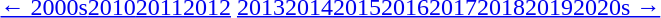<table id=toc class=toc summary=Contents>
<tr>
<th></th>
</tr>
<tr>
<td align=center><a href='#'>← 2000s</a><a href='#'>2010</a><a href='#'>2011</a><a href='#'>2012</a> <a href='#'>2013</a><a href='#'>2014</a><a href='#'>2015</a><a href='#'>2016</a><a href='#'>2017</a><a href='#'>2018</a><a href='#'>2019</a><a href='#'>2020s →</a></td>
</tr>
</table>
